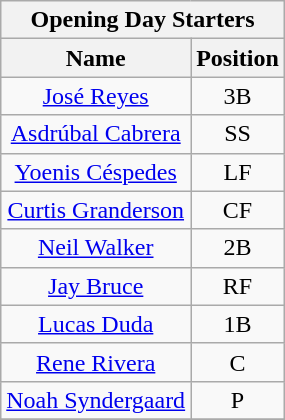<table class="wikitable" style="text-align:center">
<tr>
<th colspan="2">Opening Day Starters</th>
</tr>
<tr>
<th>Name</th>
<th>Position</th>
</tr>
<tr>
<td><a href='#'>José Reyes</a></td>
<td>3B</td>
</tr>
<tr>
<td><a href='#'>Asdrúbal Cabrera</a></td>
<td>SS</td>
</tr>
<tr>
<td><a href='#'>Yoenis Céspedes</a></td>
<td>LF</td>
</tr>
<tr>
<td><a href='#'>Curtis Granderson</a></td>
<td>CF</td>
</tr>
<tr>
<td><a href='#'>Neil Walker</a></td>
<td>2B</td>
</tr>
<tr>
<td><a href='#'>Jay Bruce</a></td>
<td>RF</td>
</tr>
<tr>
<td><a href='#'>Lucas Duda</a></td>
<td>1B</td>
</tr>
<tr>
<td><a href='#'>Rene Rivera</a></td>
<td>C</td>
</tr>
<tr>
<td><a href='#'>Noah Syndergaard</a></td>
<td>P</td>
</tr>
<tr>
</tr>
</table>
